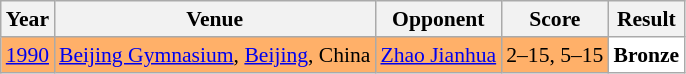<table class="sortable wikitable" style="font-size: 90%;">
<tr>
<th>Year</th>
<th>Venue</th>
<th>Opponent</th>
<th>Score</th>
<th>Result</th>
</tr>
<tr style="background:#FFB069">
<td align="center"><a href='#'>1990</a></td>
<td align="left"><a href='#'>Beijing Gymnasium</a>, <a href='#'>Beijing</a>, China</td>
<td align="left"> <a href='#'>Zhao Jianhua</a></td>
<td align="left">2–15, 5–15</td>
<td style="text-align:left; background:white"> <strong>Bronze</strong></td>
</tr>
</table>
